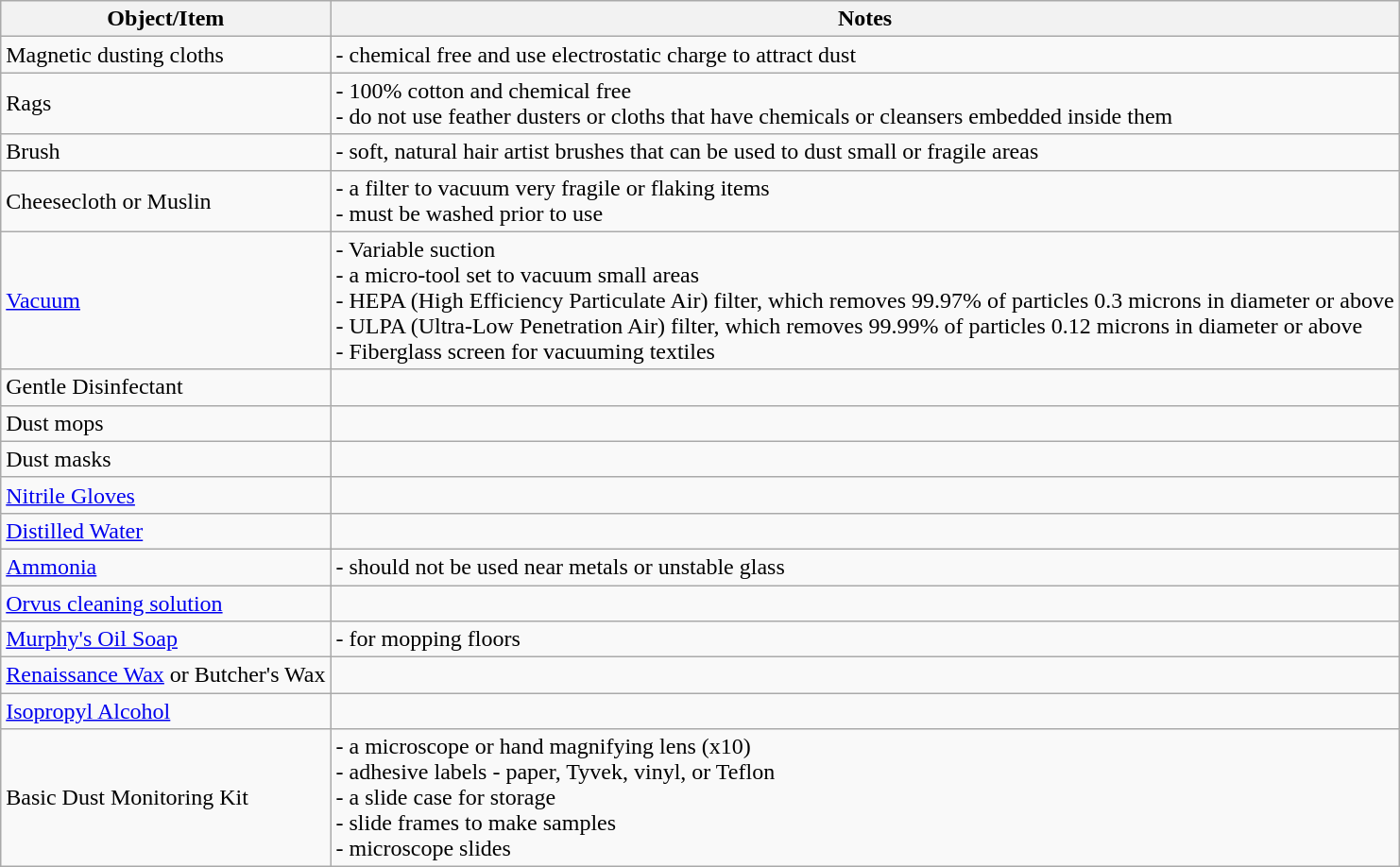<table class="wikitable">
<tr>
<th>Object/Item</th>
<th>Notes</th>
</tr>
<tr>
<td>Magnetic dusting cloths</td>
<td>- chemical free and use electrostatic charge to attract dust</td>
</tr>
<tr>
<td>Rags</td>
<td>- 100% cotton and chemical free<br>- do not use feather dusters or cloths that have chemicals or cleansers embedded inside them</td>
</tr>
<tr>
<td>Brush</td>
<td>- soft, natural hair artist brushes that can be used to dust small or fragile areas</td>
</tr>
<tr>
<td>Cheesecloth or Muslin</td>
<td>- a filter to vacuum very fragile or flaking items<br>- must be washed prior to use</td>
</tr>
<tr>
<td><a href='#'>Vacuum</a></td>
<td>- Variable suction<br>- a micro-tool set to vacuum small areas<br>- HEPA (High Efficiency Particulate Air) filter, which removes 99.97% of particles 0.3 microns in diameter or above<br>- ULPA (Ultra-Low Penetration Air) filter, which removes 99.99% of particles 0.12 microns in diameter or above<br>- Fiberglass screen for vacuuming textiles</td>
</tr>
<tr>
<td>Gentle Disinfectant</td>
<td></td>
</tr>
<tr>
<td>Dust mops</td>
<td></td>
</tr>
<tr>
<td>Dust masks</td>
<td></td>
</tr>
<tr>
<td><a href='#'>Nitrile Gloves</a></td>
<td></td>
</tr>
<tr>
<td><a href='#'>Distilled Water</a></td>
<td></td>
</tr>
<tr>
<td><a href='#'>Ammonia</a></td>
<td>- should not be used near metals or unstable glass</td>
</tr>
<tr>
<td><a href='#'>Orvus cleaning solution</a></td>
<td></td>
</tr>
<tr>
<td><a href='#'>Murphy's Oil Soap</a></td>
<td>- for mopping floors</td>
</tr>
<tr>
<td><a href='#'>Renaissance Wax</a> or Butcher's Wax</td>
<td></td>
</tr>
<tr>
<td><a href='#'>Isopropyl Alcohol</a></td>
<td></td>
</tr>
<tr>
<td>Basic Dust Monitoring Kit</td>
<td>- a microscope or hand magnifying lens (x10)<br>- adhesive labels - paper, Tyvek, vinyl, or Teflon<br>- a slide case for storage<br>- slide frames to make samples<br>- microscope slides</td>
</tr>
</table>
